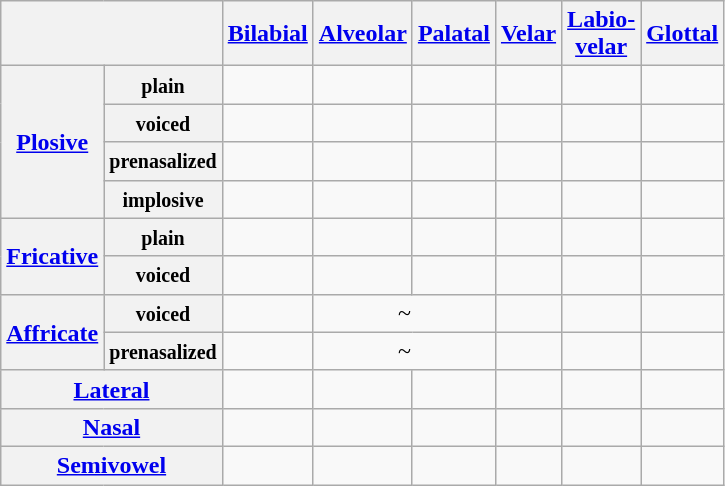<table class="wikitable" style="text-align:center;">
<tr>
<th colspan="2"></th>
<th><a href='#'>Bilabial</a></th>
<th><a href='#'>Alveolar</a></th>
<th><a href='#'>Palatal</a></th>
<th><a href='#'>Velar</a></th>
<th><a href='#'>Labio-<br>velar</a></th>
<th><a href='#'>Glottal</a></th>
</tr>
<tr>
<th rowspan="4"><a href='#'>Plosive</a></th>
<th><small>plain</small></th>
<td></td>
<td></td>
<td></td>
<td></td>
<td></td>
<td></td>
</tr>
<tr>
<th><small>voiced</small></th>
<td></td>
<td></td>
<td></td>
<td></td>
<td></td>
<td></td>
</tr>
<tr>
<th><small>prenasalized</small></th>
<td></td>
<td></td>
<td></td>
<td></td>
<td></td>
<td></td>
</tr>
<tr>
<th><small>implosive</small></th>
<td></td>
<td></td>
<td></td>
<td></td>
<td></td>
<td></td>
</tr>
<tr>
<th rowspan="2"><a href='#'>Fricative</a></th>
<th><small>plain</small></th>
<td></td>
<td></td>
<td></td>
<td></td>
<td></td>
<td></td>
</tr>
<tr>
<th><small>voiced</small></th>
<td></td>
<td></td>
<td></td>
<td></td>
<td></td>
<td></td>
</tr>
<tr>
<th rowspan="2"><a href='#'>Affricate</a></th>
<th><small>voiced</small></th>
<td></td>
<td colspan="2"> ~ </td>
<td></td>
<td></td>
<td></td>
</tr>
<tr>
<th><small>prenasalized</small></th>
<td></td>
<td colspan="2"> ~ </td>
<td></td>
<td></td>
<td></td>
</tr>
<tr>
<th colspan="2"><a href='#'>Lateral</a></th>
<td></td>
<td></td>
<td></td>
<td></td>
<td></td>
<td></td>
</tr>
<tr>
<th colspan="2"><a href='#'>Nasal</a></th>
<td></td>
<td></td>
<td></td>
<td></td>
<td></td>
<td></td>
</tr>
<tr>
<th colspan="2"><a href='#'>Semivowel</a></th>
<td></td>
<td></td>
<td></td>
<td></td>
<td></td>
<td></td>
</tr>
</table>
